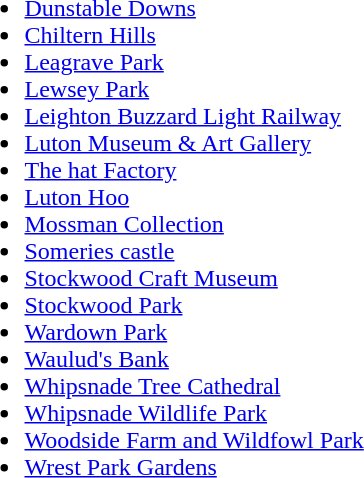<table>
<tr>
<td valign="top"><br><ul><li> <a href='#'>Dunstable Downs</a></li><li> <a href='#'>Chiltern Hills</a></li><li> <a href='#'>Leagrave Park</a></li><li> <a href='#'>Lewsey Park</a></li><li> <a href='#'>Leighton Buzzard Light Railway</a></li><li> <a href='#'>Luton Museum & Art Gallery</a></li><li><a href='#'>The hat Factory</a></li><li> <a href='#'>Luton Hoo</a></li><li> <a href='#'>Mossman Collection</a></li><li><a href='#'>Someries castle</a></li><li> <a href='#'>Stockwood Craft Museum</a></li><li> <a href='#'>Stockwood Park</a></li><li> <a href='#'>Wardown Park</a></li><li> <a href='#'>Waulud's Bank</a></li><li> <a href='#'>Whipsnade Tree Cathedral</a></li><li> <a href='#'>Whipsnade Wildlife Park</a></li><li><a href='#'>Woodside Farm and Wildfowl Park</a></li><li> <a href='#'>Wrest Park Gardens</a></li></ul></td>
</tr>
</table>
